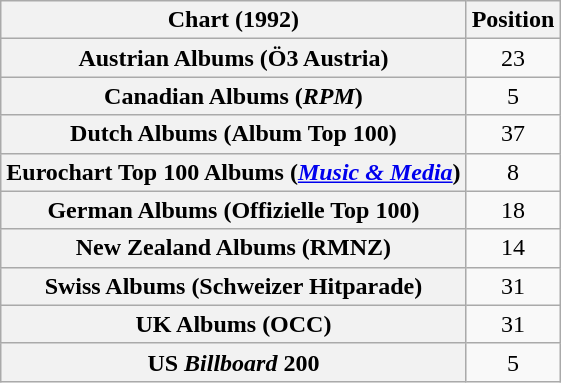<table class="wikitable sortable plainrowheaders" style="text-align:center;">
<tr>
<th>Chart (1992)</th>
<th>Position</th>
</tr>
<tr>
<th scope="row">Austrian Albums (Ö3 Austria)</th>
<td>23</td>
</tr>
<tr>
<th scope="row">Canadian Albums (<em>RPM</em>)</th>
<td>5</td>
</tr>
<tr>
<th scope="row">Dutch Albums (Album Top 100)</th>
<td>37</td>
</tr>
<tr>
<th scope="row">Eurochart Top 100 Albums (<em><a href='#'>Music & Media</a></em>)</th>
<td>8</td>
</tr>
<tr>
<th scope="row">German Albums (Offizielle Top 100)</th>
<td>18</td>
</tr>
<tr>
<th scope="row">New Zealand Albums (RMNZ)</th>
<td>14</td>
</tr>
<tr>
<th scope="row">Swiss Albums (Schweizer Hitparade)</th>
<td>31</td>
</tr>
<tr>
<th scope="row">UK Albums (OCC)</th>
<td>31</td>
</tr>
<tr>
<th scope="row">US <em>Billboard</em> 200</th>
<td>5</td>
</tr>
</table>
